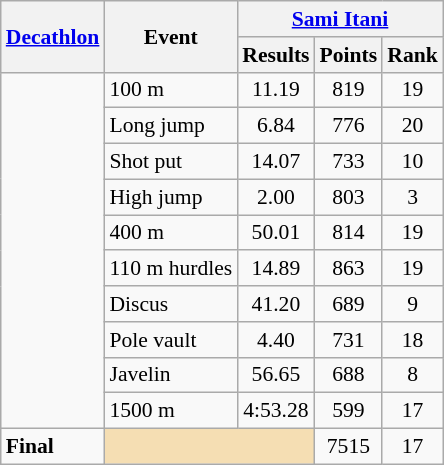<table class=wikitable style="font-size:90%">
<tr>
<th rowspan="2"><a href='#'>Decathlon</a></th>
<th rowspan="2">Event</th>
<th colspan="3"><a href='#'>Sami Itani</a></th>
</tr>
<tr>
<th>Results</th>
<th>Points</th>
<th>Rank</th>
</tr>
<tr>
<td rowspan="10"></td>
<td>100 m</td>
<td align=center>11.19</td>
<td align=center>819</td>
<td align=center>19</td>
</tr>
<tr>
<td>Long jump</td>
<td align=center>6.84</td>
<td align=center>776</td>
<td align=center>20</td>
</tr>
<tr>
<td>Shot put</td>
<td align=center>14.07</td>
<td align=center>733</td>
<td align=center>10</td>
</tr>
<tr>
<td>High jump</td>
<td align=center>2.00</td>
<td align=center>803</td>
<td align=center>3</td>
</tr>
<tr>
<td>400 m</td>
<td align=center>50.01</td>
<td align=center>814</td>
<td align=center>19</td>
</tr>
<tr>
<td>110 m hurdles</td>
<td align=center>14.89</td>
<td align=center>863</td>
<td align=center>19</td>
</tr>
<tr>
<td>Discus</td>
<td align=center>41.20</td>
<td align=center>689</td>
<td align=center>9</td>
</tr>
<tr>
<td>Pole vault</td>
<td align=center>4.40</td>
<td align=center>731</td>
<td align=center>18</td>
</tr>
<tr>
<td>Javelin</td>
<td align=center>56.65</td>
<td align=center>688</td>
<td align=center>8</td>
</tr>
<tr>
<td>1500 m</td>
<td align=center>4:53.28</td>
<td align=center>599</td>
<td align=center>17</td>
</tr>
<tr>
<td><strong>Final</strong></td>
<td colspan="2" bgcolor="wheat"></td>
<td align=center>7515</td>
<td align=center>17</td>
</tr>
</table>
